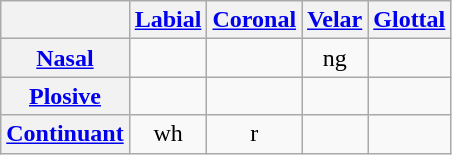<table class="wikitable">
<tr>
<th></th>
<th align="center"><a href='#'>Labial</a></th>
<th align="center"><a href='#'>Coronal</a></th>
<th align="center"><a href='#'>Velar</a></th>
<th align="center"><a href='#'>Glottal</a></th>
</tr>
<tr style="vertical-align:top;">
<th align="left"><a href='#'>Nasal</a></th>
<td align="center"></td>
<td align="center"></td>
<td align="center">ng </td>
<td></td>
</tr>
<tr style="vertical-align:top;">
<th align="left"><a href='#'>Plosive</a></th>
<td align="center"></td>
<td align="center"></td>
<td align="center"></td>
<td></td>
</tr>
<tr style="vertical-align:top;">
<th align="left"><a href='#'>Continuant</a></th>
<td align="center">wh </td>
<td align="center">r </td>
<td align="center"></td>
<td align="center"></td>
</tr>
</table>
